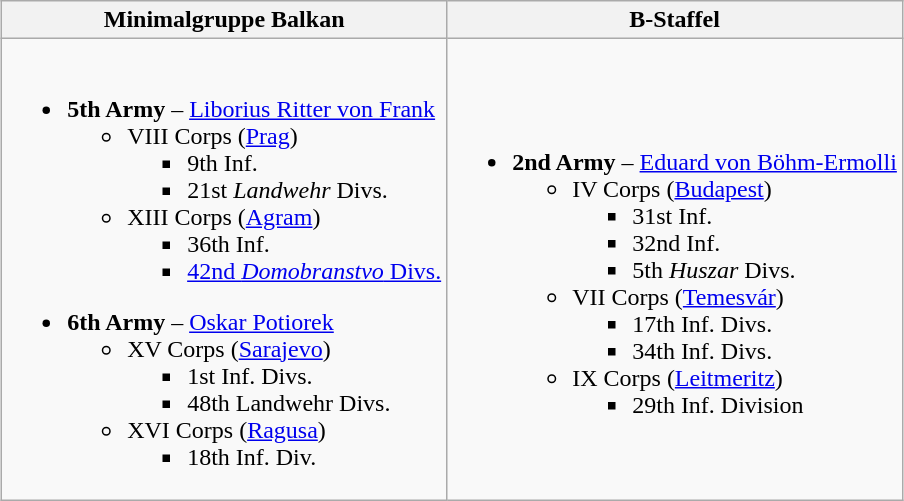<table class="wikitable" style="margin: auto">
<tr>
<th>Minimalgruppe Balkan</th>
<th>B-Staffel</th>
</tr>
<tr>
<td><br><ul><li><strong>5th Army</strong> – <a href='#'>Liborius Ritter von Frank</a><ul><li>VIII Corps (<a href='#'>Prag</a>)<ul><li>9th Inf.</li><li>21st <em>Landwehr</em> Divs.</li></ul></li><li>XIII Corps (<a href='#'>Agram</a>)<ul><li>36th Inf.</li><li><a href='#'>42nd <em>Domobranstvo</em> Divs.</a></li></ul></li></ul></li></ul><ul><li><strong>6th Army</strong> – <a href='#'>Oskar Potiorek</a><ul><li>XV Corps (<a href='#'>Sarajevo</a>)<ul><li>1st Inf. Divs.</li><li>48th Landwehr Divs.</li></ul></li><li>XVI Corps (<a href='#'>Ragusa</a>)<ul><li>18th Inf. Div.</li></ul></li></ul></li></ul></td>
<td><br><ul><li><strong>2nd Army</strong> – <a href='#'>Eduard von Böhm-Ermolli</a><ul><li>IV Corps (<a href='#'>Budapest</a>)<ul><li>31st Inf.</li><li>32nd Inf.</li><li>5th <em>Huszar</em> Divs.</li></ul></li><li>VII Corps (<a href='#'>Temesvár</a>)<ul><li>17th Inf. Divs.</li><li>34th Inf. Divs.</li></ul></li><li>IX Corps (<a href='#'>Leitmeritz</a>)<ul><li>29th Inf. Division</li></ul></li></ul></li></ul></td>
</tr>
</table>
